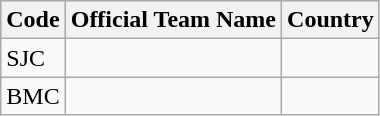<table class="wikitable">
<tr style="background:#ccccff;">
<th>Code</th>
<th>Official Team Name</th>
<th>Country</th>
</tr>
<tr>
<td>SJC</td>
<td></td>
<td></td>
</tr>
<tr>
<td>BMC</td>
<td></td>
<td></td>
</tr>
</table>
